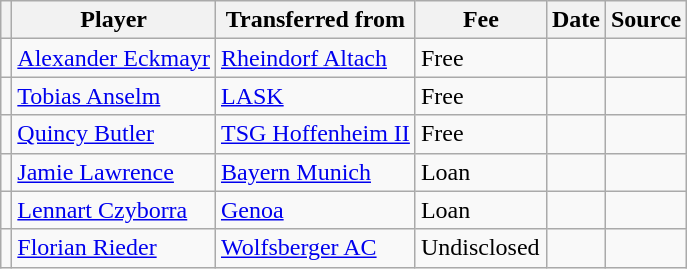<table class="wikitable plainrowheaders sortable">
<tr>
<th></th>
<th scope="col">Player</th>
<th>Transferred from</th>
<th style="width: 80px;">Fee</th>
<th scope="col">Date</th>
<th scope="col">Source</th>
</tr>
<tr>
<td align="center"></td>
<td> <a href='#'>Alexander Eckmayr</a></td>
<td> <a href='#'>Rheindorf Altach</a></td>
<td>Free</td>
<td></td>
<td></td>
</tr>
<tr>
<td align="center"></td>
<td> <a href='#'>Tobias Anselm</a></td>
<td> <a href='#'>LASK</a></td>
<td>Free</td>
<td></td>
<td></td>
</tr>
<tr>
<td align="center"></td>
<td> <a href='#'>Quincy Butler</a></td>
<td> <a href='#'>TSG Hoffenheim II</a></td>
<td>Free</td>
<td></td>
<td></td>
</tr>
<tr>
<td align="center"></td>
<td> <a href='#'>Jamie Lawrence</a></td>
<td> <a href='#'>Bayern Munich</a></td>
<td>Loan</td>
<td></td>
<td></td>
</tr>
<tr>
<td align="center"></td>
<td> <a href='#'>Lennart Czyborra</a></td>
<td> <a href='#'>Genoa</a></td>
<td>Loan</td>
<td></td>
<td></td>
</tr>
<tr>
<td align="center"></td>
<td> <a href='#'>Florian Rieder</a></td>
<td> <a href='#'>Wolfsberger AC</a></td>
<td>Undisclosed</td>
<td></td>
<td></td>
</tr>
</table>
